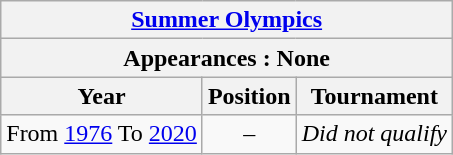<table class="wikitable" style="text-align: center;">
<tr>
<th colspan=20><a href='#'>Summer Olympics</a></th>
</tr>
<tr>
<th colspan=20>Appearances : None</th>
</tr>
<tr>
<th>Year</th>
<th>Position</th>
<th>Tournament</th>
</tr>
<tr valign="top" bgcolor=>
<td>From  <a href='#'>1976</a> To  <a href='#'>2020</a></td>
<td>–</td>
<td><em>Did not qualify</em></td>
</tr>
</table>
